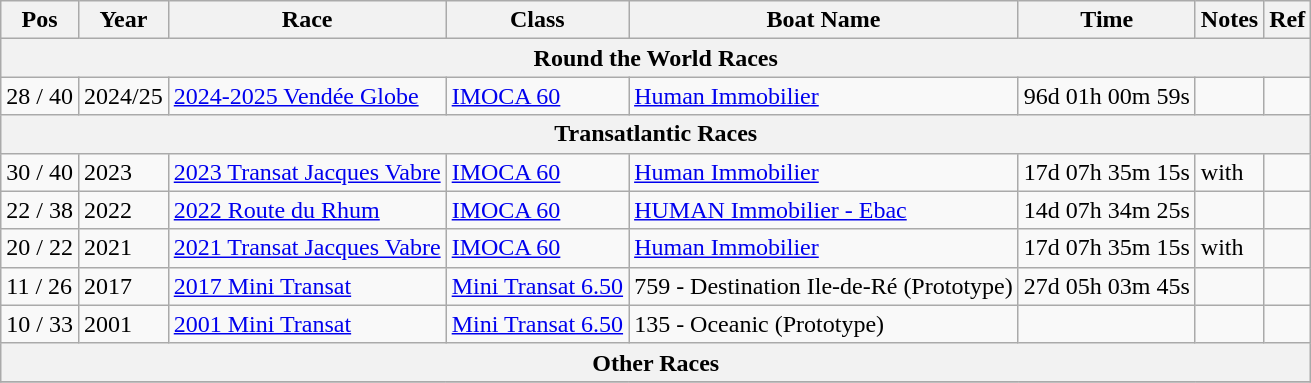<table class="wikitable sortable">
<tr>
<th>Pos</th>
<th>Year</th>
<th>Race</th>
<th>Class</th>
<th>Boat Name</th>
<th>Time</th>
<th>Notes</th>
<th>Ref</th>
</tr>
<tr>
<th colspan = 8><strong>Round the World Races</strong></th>
</tr>
<tr>
<td>28 / 40</td>
<td>2024/25</td>
<td><a href='#'>2024-2025 Vendée Globe</a></td>
<td><a href='#'>IMOCA 60</a></td>
<td><a href='#'>Human Immobilier</a></td>
<td>96d 01h 00m 59s</td>
<td></td>
<td></td>
</tr>
<tr>
<th colspan = 8><strong>Transatlantic Races</strong></th>
</tr>
<tr>
<td>30 / 40</td>
<td>2023</td>
<td><a href='#'>2023 Transat Jacques Vabre</a></td>
<td><a href='#'>IMOCA 60</a></td>
<td><a href='#'>Human Immobilier</a></td>
<td>17d 07h 35m 15s</td>
<td>with </td>
<td></td>
</tr>
<tr>
<td>22 / 38</td>
<td>2022</td>
<td><a href='#'>2022 Route du Rhum</a></td>
<td><a href='#'>IMOCA 60</a></td>
<td><a href='#'>HUMAN Immobilier - Ebac</a></td>
<td>14d 07h 34m 25s</td>
<td></td>
<td></td>
</tr>
<tr>
<td>20 / 22</td>
<td>2021</td>
<td><a href='#'>2021 Transat Jacques Vabre</a></td>
<td><a href='#'>IMOCA 60</a></td>
<td><a href='#'>Human Immobilier</a></td>
<td>17d 07h 35m 15s</td>
<td>with </td>
<td></td>
</tr>
<tr>
<td>11 / 26</td>
<td>2017</td>
<td><a href='#'>2017 Mini Transat</a></td>
<td><a href='#'>Mini Transat 6.50</a></td>
<td>759 - Destination Ile-de-Ré (Prototype)</td>
<td>27d 05h 03m 45s</td>
<td></td>
<td></td>
</tr>
<tr>
<td>10 / 33</td>
<td>2001</td>
<td><a href='#'>2001 Mini Transat</a></td>
<td><a href='#'>Mini Transat 6.50</a></td>
<td>135 - Oceanic (Prototype)</td>
<td></td>
<td></td>
<td></td>
</tr>
<tr>
<th colspan = 8><strong>Other Races</strong></th>
</tr>
<tr>
</tr>
</table>
